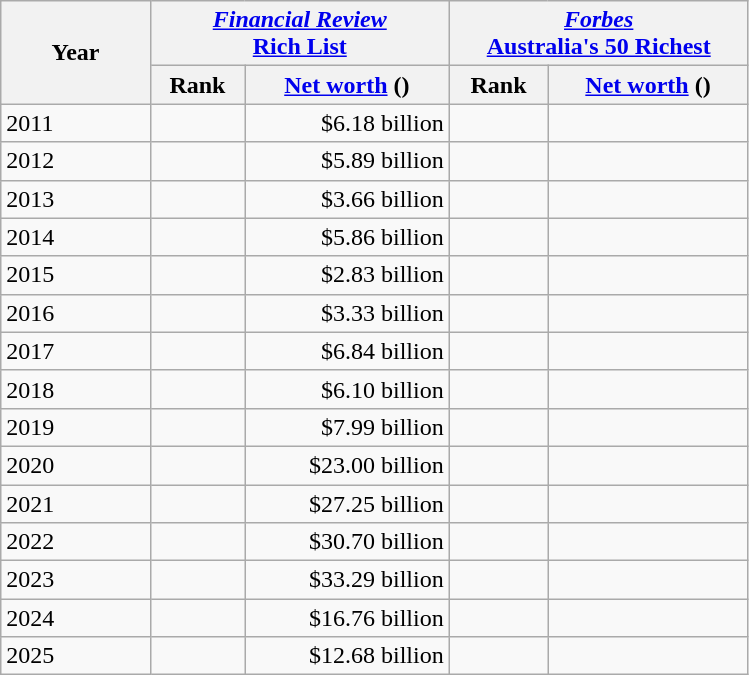<table class="wikitable">
<tr>
<th rowspan=2>Year</th>
<th colspan="2" style="width:40%;"><em><a href='#'>Financial Review</a></em><br><a href='#'>Rich List</a></th>
<th colspan="2" style="width:40%;"><em><a href='#'>Forbes</a></em><br><a href='#'>Australia's 50 Richest</a></th>
</tr>
<tr>
<th>Rank</th>
<th><a href='#'>Net worth</a> ()</th>
<th>Rank</th>
<th><a href='#'>Net worth</a> ()</th>
</tr>
<tr>
<td>2011</td>
<td style="text-align:center;"> </td>
<td style="text-align:right;">$6.18 billion </td>
<td style="text-align:center;"></td>
<td style="text-align:right;"></td>
</tr>
<tr>
<td>2012</td>
<td style="text-align:center;"> </td>
<td style="text-align:right;">$5.89 billion </td>
<td style="text-align:center;"></td>
<td style="text-align:right;"></td>
</tr>
<tr>
<td>2013</td>
<td style="text-align:center;"> </td>
<td style="text-align:right;">$3.66 billion </td>
<td style="text-align:center;"></td>
<td style="text-align:right;"></td>
</tr>
<tr>
<td>2014</td>
<td style="text-align:center;"> </td>
<td style="text-align:right;">$5.86 billion </td>
<td style="text-align:center;"></td>
<td style="text-align:right;"></td>
</tr>
<tr>
<td>2015</td>
<td style="text-align:center;"> </td>
<td style="text-align:right;">$2.83 billion </td>
<td style="text-align:center;"></td>
<td style="text-align:right;"></td>
</tr>
<tr>
<td>2016</td>
<td style="text-align:center;"> </td>
<td style="text-align:right;">$3.33 billion </td>
<td style="text-align:center;"></td>
<td style="text-align:right;"></td>
</tr>
<tr>
<td>2017</td>
<td style="text-align:center;"> </td>
<td style="text-align:right;">$6.84 billion </td>
<td style="text-align:center;"></td>
<td style="text-align:right;"></td>
</tr>
<tr>
<td>2018</td>
<td style="text-align:center;"> </td>
<td style="text-align:right;">$6.10 billion </td>
<td align="center"></td>
<td align="right"></td>
</tr>
<tr>
<td>2019</td>
<td align="center"></td>
<td align="right">$7.99 billion </td>
<td align="center"></td>
<td align="right"></td>
</tr>
<tr>
<td>2020</td>
<td align="center"></td>
<td align="right">$23.00 billion </td>
<td align="center"></td>
<td align="right"></td>
</tr>
<tr>
<td>2021</td>
<td align="center"></td>
<td align="right">$27.25 billion </td>
<td align="center"></td>
<td align="right"></td>
</tr>
<tr>
<td>2022</td>
<td align="center"></td>
<td align="right">$30.70 billion </td>
<td align="center"></td>
<td align="right"></td>
</tr>
<tr>
<td>2023</td>
<td align="center"></td>
<td align="right">$33.29 billion </td>
<td align="center"></td>
<td align="right"></td>
</tr>
<tr>
<td>2024</td>
<td align="center"></td>
<td align="right">$16.76 billion </td>
<td align="center"></td>
<td align="right"></td>
</tr>
<tr>
<td>2025</td>
<td align="center"></td>
<td align="right">$12.68 billion </td>
<td align="center"></td>
<td align="right"></td>
</tr>
</table>
